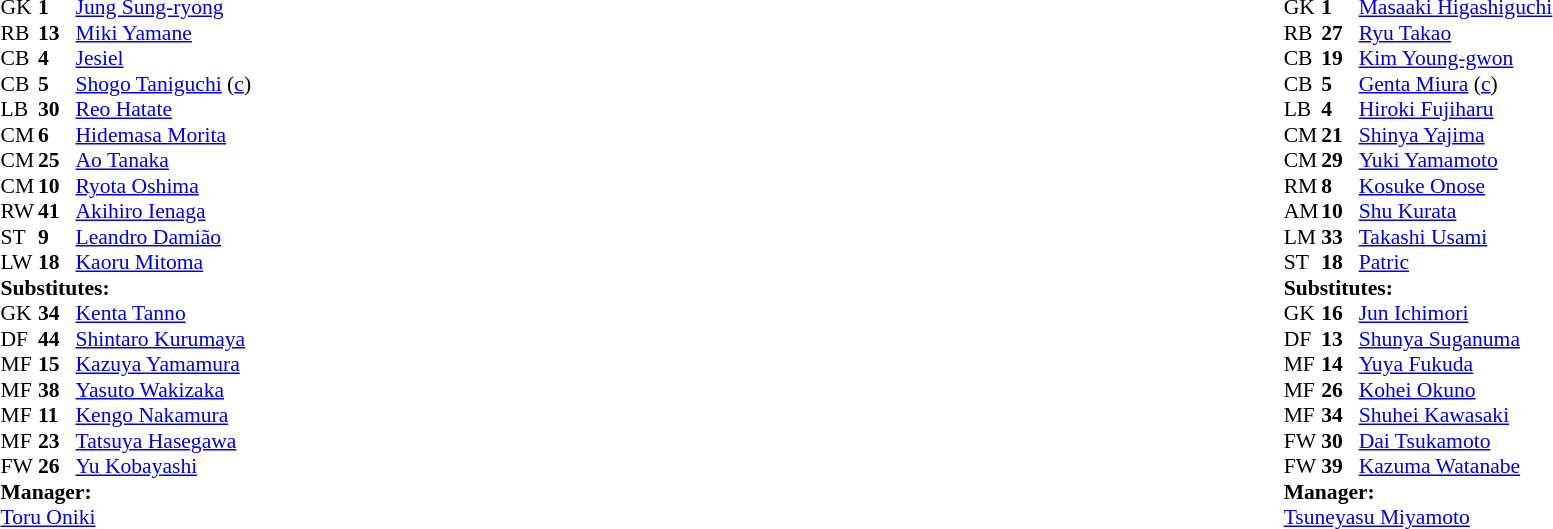<table width="100%">
<tr>
<td width="40%" valign="top"><br><table cellpadding="0" cellspacing="0" style="font-size:90%">
<tr>
<th width="25"></th>
<th width="25"></th>
</tr>
<tr>
<td>GK</td>
<td><strong>1</strong></td>
<td> <a href='#'>Jung Sung-ryong</a></td>
<td></td>
<td></td>
</tr>
<tr>
<td>RB</td>
<td><strong>13</strong></td>
<td> <a href='#'>Miki Yamane</a></td>
<td></td>
<td></td>
</tr>
<tr>
<td>CB</td>
<td><strong>4</strong></td>
<td> <a href='#'>Jesiel</a></td>
<td></td>
<td></td>
</tr>
<tr>
<td>CB</td>
<td><strong>5</strong></td>
<td> <a href='#'>Shogo Taniguchi</a> (<a href='#'>c</a>)</td>
<td></td>
<td></td>
</tr>
<tr>
<td>LB</td>
<td><strong>30</strong></td>
<td> <a href='#'>Reo Hatate</a></td>
<td></td>
<td></td>
</tr>
<tr>
<td>CM</td>
<td><strong>6</strong></td>
<td> <a href='#'>Hidemasa Morita</a></td>
<td></td>
<td></td>
</tr>
<tr>
<td>CM</td>
<td><strong>25</strong></td>
<td> <a href='#'>Ao Tanaka</a></td>
<td></td>
<td></td>
</tr>
<tr>
<td>CM</td>
<td><strong>10</strong></td>
<td> <a href='#'>Ryota Oshima</a></td>
<td></td>
<td></td>
</tr>
<tr>
<td>RW</td>
<td><strong>41</strong></td>
<td> <a href='#'>Akihiro Ienaga</a></td>
<td></td>
<td></td>
</tr>
<tr>
<td>ST</td>
<td><strong>9</strong></td>
<td> <a href='#'>Leandro Damião</a></td>
<td></td>
<td></td>
</tr>
<tr>
<td>LW</td>
<td><strong>18</strong></td>
<td> <a href='#'>Kaoru Mitoma</a></td>
<td></td>
<td></td>
</tr>
<tr>
<td colspan="3"><strong>Substitutes:</strong></td>
<td></td>
<td></td>
</tr>
<tr>
<td>GK</td>
<td><strong>34</strong></td>
<td> <a href='#'>Kenta Tanno</a></td>
<td></td>
<td></td>
</tr>
<tr>
<td>DF</td>
<td><strong>44</strong></td>
<td> <a href='#'>Shintaro Kurumaya</a></td>
<td></td>
<td></td>
</tr>
<tr>
<td>MF</td>
<td><strong>15</strong></td>
<td> <a href='#'>Kazuya Yamamura</a></td>
<td></td>
<td></td>
</tr>
<tr>
<td>MF</td>
<td><strong>38</strong></td>
<td> <a href='#'>Yasuto Wakizaka</a></td>
<td></td>
<td></td>
</tr>
<tr>
<td>MF</td>
<td><strong>11</strong></td>
<td> <a href='#'>Kengo Nakamura</a></td>
<td></td>
<td></td>
</tr>
<tr>
<td>MF</td>
<td><strong>23</strong></td>
<td> <a href='#'>Tatsuya Hasegawa</a></td>
<td></td>
<td></td>
</tr>
<tr>
<td>FW</td>
<td><strong>26</strong></td>
<td> <a href='#'>Yu Kobayashi</a></td>
<td></td>
<td></td>
</tr>
<tr>
<td colspan="3"><strong>Manager:</strong></td>
<td></td>
<td></td>
</tr>
<tr>
<td colspan="3"> <a href='#'>Toru Oniki</a></td>
<td></td>
<td></td>
</tr>
</table>
</td>
<td valign="top"></td>
<td width="50%" valign="top"><br><table cellpadding="0" cellspacing="0" style="font-size:90%; margin:auto">
<tr>
<th width="25"></th>
<th width="25"></th>
</tr>
<tr>
<td>GK</td>
<td><strong>1</strong></td>
<td> <a href='#'>Masaaki Higashiguchi</a></td>
<td></td>
<td></td>
</tr>
<tr>
<td>RB</td>
<td><strong>27</strong></td>
<td> <a href='#'>Ryu Takao</a></td>
<td></td>
<td></td>
</tr>
<tr>
<td>CB</td>
<td><strong>19</strong></td>
<td> <a href='#'>Kim Young-gwon</a></td>
<td></td>
<td></td>
</tr>
<tr>
<td>CB</td>
<td><strong>5</strong></td>
<td> <a href='#'>Genta Miura</a> (<a href='#'>c</a>)</td>
<td></td>
<td></td>
</tr>
<tr>
<td>LB</td>
<td><strong>4</strong></td>
<td> <a href='#'>Hiroki Fujiharu</a></td>
<td></td>
<td></td>
</tr>
<tr>
<td>CM</td>
<td><strong>21</strong></td>
<td> <a href='#'>Shinya Yajima</a></td>
<td></td>
<td></td>
</tr>
<tr>
<td>CM</td>
<td><strong>29</strong></td>
<td> <a href='#'>Yuki Yamamoto</a></td>
<td></td>
<td></td>
</tr>
<tr>
<td>RM</td>
<td><strong>8</strong></td>
<td> <a href='#'>Kosuke Onose</a></td>
<td></td>
<td></td>
</tr>
<tr>
<td>AM</td>
<td><strong>10</strong></td>
<td> <a href='#'>Shu Kurata</a></td>
<td></td>
<td></td>
</tr>
<tr>
<td>LM</td>
<td><strong>33</strong></td>
<td> <a href='#'>Takashi Usami</a></td>
<td></td>
<td></td>
</tr>
<tr>
<td>ST</td>
<td><strong>18</strong></td>
<td> <a href='#'>Patric</a></td>
<td></td>
<td></td>
</tr>
<tr>
<td colspan="3"><strong>Substitutes:</strong></td>
<td></td>
<td></td>
</tr>
<tr>
<td>GK</td>
<td><strong>16</strong></td>
<td> <a href='#'>Jun Ichimori</a></td>
<td></td>
<td></td>
</tr>
<tr>
<td>DF</td>
<td><strong>13</strong></td>
<td> <a href='#'>Shunya Suganuma</a></td>
<td></td>
<td></td>
</tr>
<tr>
<td>MF</td>
<td><strong>14</strong></td>
<td> <a href='#'>Yuya Fukuda</a></td>
<td></td>
<td></td>
</tr>
<tr>
<td>MF</td>
<td><strong>26</strong></td>
<td> <a href='#'>Kohei Okuno</a></td>
<td></td>
<td></td>
</tr>
<tr>
<td>MF</td>
<td><strong>34</strong></td>
<td> <a href='#'>Shuhei Kawasaki</a></td>
<td></td>
<td></td>
</tr>
<tr>
<td>FW</td>
<td><strong>30</strong></td>
<td> <a href='#'>Dai Tsukamoto</a></td>
<td></td>
<td></td>
</tr>
<tr>
<td>FW</td>
<td><strong>39</strong></td>
<td> <a href='#'>Kazuma Watanabe</a></td>
<td></td>
<td></td>
</tr>
<tr>
<td colspan="3"><strong>Manager:</strong></td>
<td></td>
<td></td>
</tr>
<tr>
<td colspan="3"> <a href='#'>Tsuneyasu Miyamoto</a></td>
<td></td>
<td></td>
</tr>
</table>
</td>
</tr>
</table>
